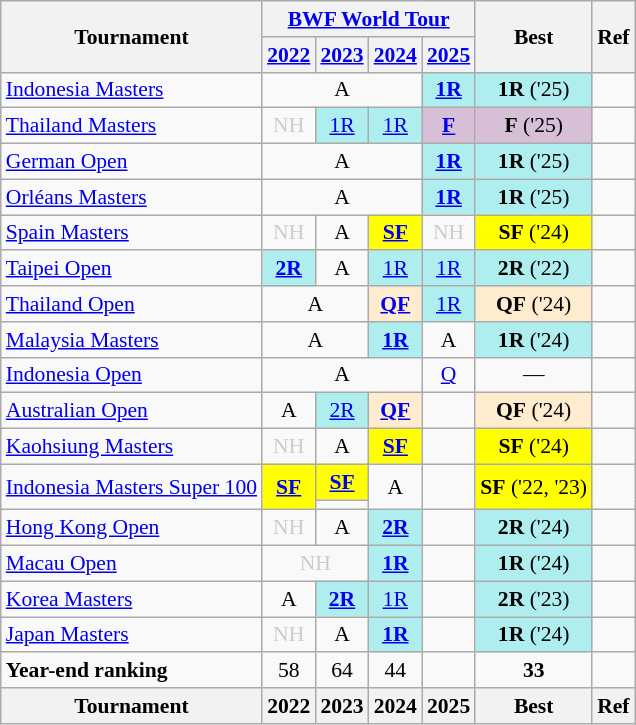<table style='font-size: 90%; text-align:center;' class='wikitable'>
<tr>
<th rowspan="2">Tournament</th>
<th colspan="4"><a href='#'>BWF World Tour</a></th>
<th rowspan="2">Best</th>
<th rowspan="2">Ref</th>
</tr>
<tr>
<th><a href='#'>2022</a></th>
<th><a href='#'>2023</a></th>
<th><a href='#'>2024</a></th>
<th><a href='#'>2025</a></th>
</tr>
<tr>
<td align=left><a href='#'>Indonesia Masters</a></td>
<td colspan="3">A</td>
<td bgcolor=AFEEEE><strong><a href='#'>1R</a></strong></td>
<td bgcolor=AFEEEE><strong>1R</strong> ('25)</td>
<td></td>
</tr>
<tr>
<td align=left><a href='#'>Thailand Masters</a></td>
<td 2022; style=color:#ccc>NH</td>
<td bgcolor=AFEEEE><a href='#'>1R</a></td>
<td bgcolor=AFEEEE><a href='#'>1R</a></td>
<td bgcolor=D8BFD8><strong><a href='#'>F</a></strong></td>
<td bgcolor=D8BFD8><strong>F</strong> ('25)</td>
<td></td>
</tr>
<tr>
<td align=left><a href='#'>German Open</a></td>
<td colspan="3">A</td>
<td bgcolor=AFEEEE><strong><a href='#'>1R</a></strong></td>
<td bgcolor=AFEEEE><strong>1R</strong> ('25)</td>
<td></td>
</tr>
<tr>
<td align=left><a href='#'>Orléans Masters</a></td>
<td colspan="3">A</td>
<td bgcolor=AFEEEE><strong><a href='#'>1R</a></strong></td>
<td bgcolor=AFEEEE><strong>1R</strong> ('25)</td>
<td></td>
</tr>
<tr>
<td align=left><a href='#'>Spain Masters</a></td>
<td 2022; style=color:#ccc>NH</td>
<td>A</td>
<td bgcolor=FFFF00><strong><a href='#'>SF</a></strong></td>
<td 2025; style=color:#ccc>NH</td>
<td bgcolor=FFFF00><strong>SF</strong> ('24)</td>
<td></td>
</tr>
<tr>
<td align=left><a href='#'>Taipei Open</a></td>
<td bgcolor=AFEEEE><strong><a href='#'>2R</a></strong></td>
<td>A</td>
<td bgcolor=AFEEEE><a href='#'>1R</a></td>
<td bgcolor=AFEEEE><a href='#'>1R</a></td>
<td bgcolor=AFEEEE><strong>2R</strong> ('22)</td>
<td></td>
</tr>
<tr>
<td align=left><a href='#'>Thailand Open</a></td>
<td colspan="2">A</td>
<td bgcolor=FFEBCD><strong><a href='#'>QF</a></strong></td>
<td bgcolor=AFEEEE><a href='#'>1R</a></td>
<td bgcolor=FFEBCD><strong>QF</strong> ('24)</td>
<td></td>
</tr>
<tr>
<td align=left><a href='#'>Malaysia Masters</a></td>
<td colspan="2">A</td>
<td bgcolor=AFEEEE><strong><a href='#'>1R</a></strong></td>
<td>A</td>
<td bgcolor=AFEEEE><strong>1R</strong> ('24)</td>
<td></td>
</tr>
<tr>
<td align=left><a href='#'>Indonesia Open</a></td>
<td colspan="3">A</td>
<td><a href='#'>Q</a></td>
<td>—</td>
<td></td>
</tr>
<tr>
<td align=left><a href='#'>Australian Open</a></td>
<td>A</td>
<td bgcolor=AFEEEE><a href='#'>2R</a></td>
<td bgcolor=FFEBCD><strong><a href='#'>QF</a></strong></td>
<td></td>
<td bgcolor=FFEBCD><strong>QF</strong> ('24)</td>
<td></td>
</tr>
<tr>
<td align=left><a href='#'>Kaohsiung Masters</a></td>
<td style=color:#ccc>NH</td>
<td>A</td>
<td bgcolor=FFFF00><strong><a href='#'>SF</a></strong></td>
<td></td>
<td bgcolor=FFFF00><strong>SF</strong> ('24)</td>
<td></td>
</tr>
<tr>
<td rowspan="2" align=left><a href='#'>Indonesia Masters Super 100</a></td>
<td rowspan="2" bgcolor=FFFF00><strong><a href='#'>SF</a></strong></td>
<td bgcolor=FFFF00><strong><a href='#'>SF</a></strong></td>
<td rowspan="2">A</td>
<td rowspan="2"></td>
<td rowspan="2" bgcolor=FFFF00><strong>SF</strong> ('22, '23)</td>
<td rowspan="2"></td>
</tr>
<tr>
<td><a href='#'></a></td>
</tr>
<tr>
<td align=left><a href='#'>Hong Kong Open</a></td>
<td style=color:#ccc>NH</td>
<td>A</td>
<td bgcolor=AFEEEE><strong><a href='#'>2R</a></strong></td>
<td></td>
<td bgcolor=AFEEEE><strong>2R</strong> ('24)</td>
<td></td>
</tr>
<tr>
<td align=left><a href='#'>Macau Open</a></td>
<td colspan="2" style=color:#ccc>NH</td>
<td bgcolor=AFEEEE><strong><a href='#'>1R</a></strong></td>
<td></td>
<td bgcolor=AFEEEE><strong>1R</strong> ('24)</td>
<td></td>
</tr>
<tr>
<td align=left><a href='#'>Korea Masters</a></td>
<td>A</td>
<td bgcolor=AFEEEE><strong><a href='#'>2R</a></strong></td>
<td bgcolor=AFEEEE><a href='#'>1R</a></td>
<td></td>
<td bgcolor=AFEEEE><strong>2R</strong> ('23)</td>
<td></td>
</tr>
<tr>
<td align=left><a href='#'>Japan Masters</a></td>
<td style=color:#ccc>NH</td>
<td>A</td>
<td bgcolor=AFEEEE><strong><a href='#'>1R</a></strong></td>
<td></td>
<td bgcolor=AFEEEE><strong>1R</strong> ('24)</td>
<td></td>
</tr>
<tr>
<td align=left><strong>Year-end ranking</strong></td>
<td 2022;>58</td>
<td 2023;>64</td>
<td 2024;>44</td>
<td 2025;></td>
<td Best;><strong>33</strong></td>
<td></td>
</tr>
<tr>
<th>Tournament</th>
<th>2022</th>
<th>2023</th>
<th>2024</th>
<th>2025</th>
<th>Best</th>
<th>Ref</th>
</tr>
</table>
